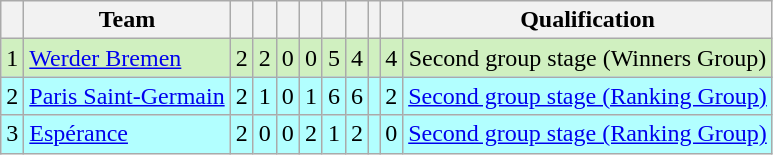<table class="wikitable" style="text-align:center">
<tr>
<th></th>
<th>Team</th>
<th></th>
<th></th>
<th></th>
<th></th>
<th></th>
<th></th>
<th></th>
<th></th>
<th>Qualification</th>
</tr>
<tr style="background:#D0F0C0;">
<td>1</td>
<td align="left"> <a href='#'>Werder Bremen</a></td>
<td>2</td>
<td>2</td>
<td>0</td>
<td>0</td>
<td>5</td>
<td>4</td>
<td></td>
<td>4</td>
<td>Second group stage (Winners Group)</td>
</tr>
<tr style="background:#B2FFFF;">
<td>2</td>
<td align="left"> <a href='#'>Paris Saint-Germain</a></td>
<td>2</td>
<td>1</td>
<td>0</td>
<td>1</td>
<td>6</td>
<td>6</td>
<td></td>
<td>2</td>
<td><a href='#'>Second group stage (Ranking Group)</a></td>
</tr>
<tr style="background:#B2FFFF;">
<td>3</td>
<td align="left"> <a href='#'>Espérance</a></td>
<td>2</td>
<td>0</td>
<td>0</td>
<td>2</td>
<td>1</td>
<td>2</td>
<td></td>
<td>0</td>
<td><a href='#'>Second group stage (Ranking Group)</a></td>
</tr>
</table>
